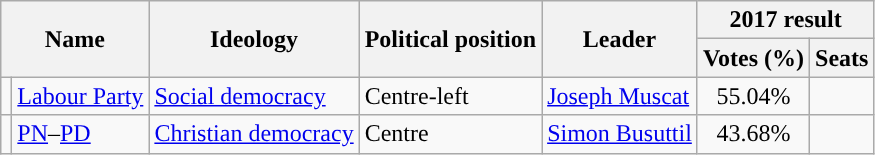<table class="wikitable" style="text-align:left">
<tr>
<th colspan="2" rowspan="2">Name</th>
<th rowspan="2">Ideology</th>
<th rowspan="2">Political position</th>
<th rowspan="2">Leader</th>
<th colspan="2">2017 result</th>
</tr>
<tr>
<th>Votes (%)</th>
<th>Seats</th>
</tr>
<tr>
<td style="background:"></td>
<td><a href='#'>Labour Party</a></td>
<td><a href='#'>Social democracy</a></td>
<td>Centre-left</td>
<td><a href='#'>Joseph Muscat</a></td>
<td style="text-align:center;">55.04%</td>
<td></td>
</tr>
<tr>
<td style="background:"></td>
<td><a href='#'>PN</a>–<a href='#'>PD</a></td>
<td><a href='#'>Christian democracy</a></td>
<td>Centre</td>
<td><a href='#'>Simon Busuttil</a></td>
<td style="text-align:center;">43.68%</td>
<td></td>
</tr>
</table>
